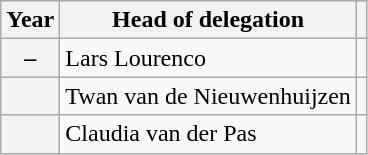<table class="wikitable plainrowheaders">
<tr>
<th>Year</th>
<th>Head of delegation</th>
<th></th>
</tr>
<tr>
<th scope="row">–</th>
<td>Lars Lourenco</td>
<td></td>
</tr>
<tr>
<th scope="row"></th>
<td>Twan van de Nieuwenhuijzen</td>
<td></td>
</tr>
<tr>
<th scope="row"></th>
<td>Claudia van der Pas</td>
<td></td>
</tr>
</table>
